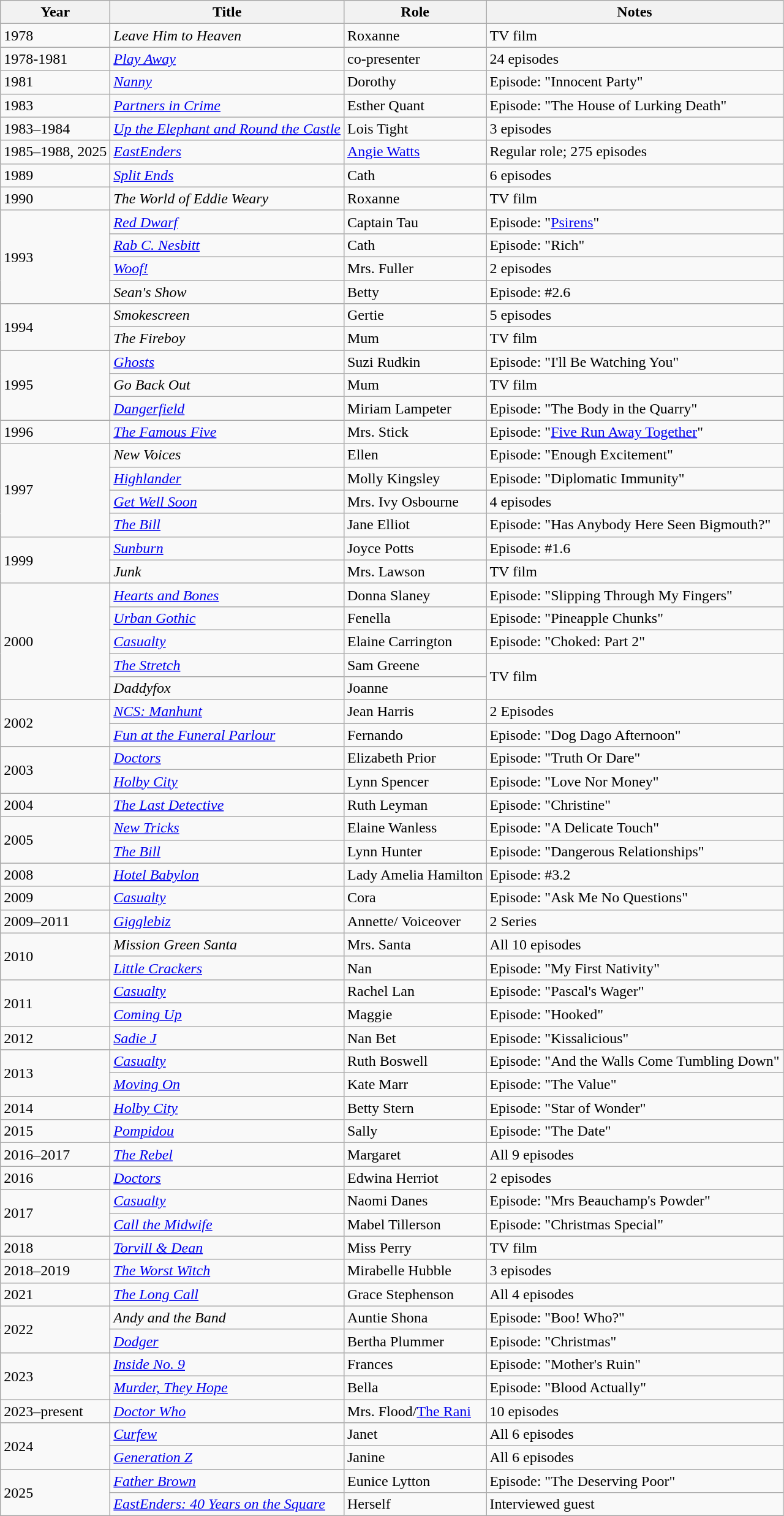<table class="wikitable sortable">
<tr>
<th>Year</th>
<th>Title</th>
<th>Role</th>
<th class="unsortable">Notes</th>
</tr>
<tr>
<td>1978</td>
<td><em>Leave Him to Heaven</em></td>
<td>Roxanne</td>
<td>TV film</td>
</tr>
<tr>
<td>1978-1981</td>
<td><em><a href='#'>Play Away</a></em></td>
<td>co-presenter</td>
<td>24 episodes</td>
</tr>
<tr>
<td>1981</td>
<td><em><a href='#'>Nanny</a></em></td>
<td>Dorothy</td>
<td>Episode: "Innocent Party"</td>
</tr>
<tr>
<td>1983</td>
<td><em><a href='#'>Partners in Crime</a></em></td>
<td>Esther Quant</td>
<td>Episode: "The House of Lurking Death"</td>
</tr>
<tr>
<td>1983–1984</td>
<td><em><a href='#'>Up the Elephant and Round the Castle</a></em></td>
<td>Lois Tight</td>
<td>3 episodes</td>
</tr>
<tr>
<td>1985–1988, 2025</td>
<td><em><a href='#'>EastEnders</a></em></td>
<td><a href='#'>Angie Watts</a></td>
<td>Regular role; 275 episodes</td>
</tr>
<tr>
<td>1989</td>
<td><em><a href='#'>Split Ends</a></em></td>
<td>Cath</td>
<td>6 episodes</td>
</tr>
<tr>
<td>1990</td>
<td><em>The World of Eddie Weary</em></td>
<td>Roxanne</td>
<td>TV film</td>
</tr>
<tr>
<td Rowspan=4>1993</td>
<td><em><a href='#'>Red Dwarf</a></em></td>
<td>Captain Tau</td>
<td>Episode: "<a href='#'>Psirens</a>"</td>
</tr>
<tr>
<td><em><a href='#'>Rab C. Nesbitt</a></em></td>
<td>Cath</td>
<td>Episode: "Rich"</td>
</tr>
<tr>
<td><em><a href='#'>Woof!</a></em></td>
<td>Mrs. Fuller</td>
<td>2 episodes</td>
</tr>
<tr>
<td><em>Sean's Show</em></td>
<td>Betty</td>
<td>Episode: #2.6</td>
</tr>
<tr>
<td rowspan=2>1994</td>
<td><em>Smokescreen</em></td>
<td>Gertie</td>
<td>5 episodes</td>
</tr>
<tr>
<td><em>The Fireboy</em></td>
<td>Mum</td>
<td>TV film</td>
</tr>
<tr>
<td rowspan=3>1995</td>
<td><a href='#'><em>Ghosts</em></a></td>
<td>Suzi Rudkin</td>
<td>Episode: "I'll Be Watching You"</td>
</tr>
<tr>
<td><em>Go Back Out</em></td>
<td>Mum</td>
<td>TV film</td>
</tr>
<tr>
<td><a href='#'><em>Dangerfield</em></a></td>
<td>Miriam Lampeter</td>
<td>Episode: "The Body in the Quarry"</td>
</tr>
<tr>
<td>1996</td>
<td><a href='#'><em>The Famous Five</em></a></td>
<td>Mrs. Stick</td>
<td>Episode: "<a href='#'>Five Run Away Together</a>"</td>
</tr>
<tr>
<td rowspan=4>1997</td>
<td><em>New Voices</em></td>
<td>Ellen</td>
<td>Episode: "Enough Excitement"</td>
</tr>
<tr>
<td><em><a href='#'>Highlander</a></em></td>
<td>Molly Kingsley</td>
<td>Episode: "Diplomatic Immunity"</td>
</tr>
<tr>
<td><em><a href='#'>Get Well Soon</a></em></td>
<td>Mrs. Ivy Osbourne</td>
<td>4 episodes</td>
</tr>
<tr>
<td><em><a href='#'>The Bill</a></em></td>
<td>Jane Elliot</td>
<td>Episode: "Has Anybody Here Seen Bigmouth?"</td>
</tr>
<tr>
<td rowspan=2>1999</td>
<td><em><a href='#'>Sunburn</a></em></td>
<td>Joyce Potts</td>
<td>Episode: #1.6</td>
</tr>
<tr>
<td><em>Junk</em></td>
<td>Mrs. Lawson</td>
<td>TV film</td>
</tr>
<tr>
<td rowspan=5>2000</td>
<td><em><a href='#'>Hearts and Bones</a></em></td>
<td>Donna Slaney</td>
<td>Episode: "Slipping Through My Fingers"</td>
</tr>
<tr>
<td><a href='#'><em>Urban Gothic</em></a></td>
<td>Fenella</td>
<td>Episode: "Pineapple Chunks"</td>
</tr>
<tr>
<td><em><a href='#'>Casualty</a></em></td>
<td>Elaine Carrington</td>
<td>Episode: "Choked: Part 2"</td>
</tr>
<tr>
<td><em><a href='#'>The Stretch</a></em></td>
<td>Sam Greene</td>
<td rowspan=2>TV film</td>
</tr>
<tr>
<td><em>Daddyfox</em></td>
<td>Joanne</td>
</tr>
<tr>
<td Rowspan=2>2002</td>
<td><em><a href='#'>NCS: Manhunt</a></em></td>
<td>Jean Harris</td>
<td>2 Episodes</td>
</tr>
<tr>
<td><em><a href='#'>Fun at the Funeral Parlour</a></em></td>
<td>Fernando</td>
<td>Episode: "Dog Dago Afternoon"</td>
</tr>
<tr>
<td rowspan=2>2003</td>
<td><em><a href='#'>Doctors</a></em></td>
<td>Elizabeth Prior</td>
<td>Episode: "Truth Or Dare"</td>
</tr>
<tr>
<td><em><a href='#'>Holby City</a></em></td>
<td>Lynn Spencer</td>
<td>Episode: "Love Nor Money"</td>
</tr>
<tr>
<td>2004</td>
<td><em><a href='#'>The Last Detective</a></em></td>
<td>Ruth Leyman</td>
<td>Episode: "Christine"</td>
</tr>
<tr>
<td rowspan=2>2005</td>
<td><em><a href='#'>New Tricks</a></em></td>
<td>Elaine Wanless</td>
<td>Episode: "A Delicate Touch"</td>
</tr>
<tr>
<td><em><a href='#'>The Bill</a></em></td>
<td>Lynn Hunter</td>
<td>Episode: "Dangerous Relationships"</td>
</tr>
<tr>
<td>2008</td>
<td><em><a href='#'>Hotel Babylon</a></em></td>
<td>Lady Amelia Hamilton</td>
<td>Episode: #3.2</td>
</tr>
<tr>
<td>2009</td>
<td><em><a href='#'>Casualty</a></em></td>
<td>Cora</td>
<td>Episode: "Ask Me No Questions"</td>
</tr>
<tr>
<td>2009–2011</td>
<td><em><a href='#'>Gigglebiz</a></em></td>
<td>Annette/ Voiceover</td>
<td>2 Series</td>
</tr>
<tr>
<td rowspan=2>2010</td>
<td><em>Mission Green Santa</em></td>
<td>Mrs. Santa</td>
<td>All 10 episodes</td>
</tr>
<tr>
<td><em><a href='#'>Little Crackers</a></em></td>
<td>Nan</td>
<td>Episode: "My First Nativity"</td>
</tr>
<tr>
<td Rowspan=2>2011</td>
<td><em><a href='#'>Casualty</a></em></td>
<td>Rachel Lan</td>
<td>Episode: "Pascal's Wager"</td>
</tr>
<tr>
<td><em><a href='#'>Coming Up</a></em></td>
<td>Maggie</td>
<td>Episode: "Hooked"</td>
</tr>
<tr>
<td>2012</td>
<td><em><a href='#'>Sadie J</a></em></td>
<td>Nan Bet</td>
<td>Episode: "Kissalicious"</td>
</tr>
<tr>
<td Rowspan=2>2013</td>
<td><em><a href='#'>Casualty</a></em></td>
<td>Ruth Boswell</td>
<td>Episode: "And the Walls Come Tumbling Down"</td>
</tr>
<tr>
<td><em><a href='#'>Moving On</a></em></td>
<td>Kate Marr</td>
<td>Episode: "The Value"</td>
</tr>
<tr>
<td>2014</td>
<td><em><a href='#'>Holby City</a></em></td>
<td>Betty Stern</td>
<td>Episode: "Star of Wonder"</td>
</tr>
<tr>
<td>2015</td>
<td><em><a href='#'>Pompidou</a></em></td>
<td>Sally</td>
<td>Episode: "The Date"</td>
</tr>
<tr>
<td>2016–2017</td>
<td><a href='#'><em>The Rebel</em></a></td>
<td>Margaret</td>
<td>All 9 episodes</td>
</tr>
<tr>
<td>2016</td>
<td><em><a href='#'>Doctors</a></em></td>
<td>Edwina Herriot</td>
<td>2 episodes</td>
</tr>
<tr>
<td Rowspan=2>2017</td>
<td><em><a href='#'>Casualty</a></em></td>
<td>Naomi Danes</td>
<td>Episode: "Mrs Beauchamp's Powder"</td>
</tr>
<tr>
<td><em><a href='#'>Call the Midwife</a></em></td>
<td>Mabel Tillerson</td>
<td>Episode: "Christmas Special"</td>
</tr>
<tr>
<td>2018</td>
<td><em><a href='#'>Torvill & Dean</a></em></td>
<td>Miss Perry</td>
<td>TV film</td>
</tr>
<tr>
<td>2018–2019</td>
<td><a href='#'><em>The Worst Witch</em></a></td>
<td>Mirabelle Hubble</td>
<td>3 episodes</td>
</tr>
<tr>
<td>2021</td>
<td><em><a href='#'>The Long Call</a></em></td>
<td>Grace Stephenson</td>
<td>All 4 episodes</td>
</tr>
<tr>
<td rowspan=2>2022</td>
<td><em>Andy and the Band</em></td>
<td>Auntie Shona</td>
<td>Episode: "Boo! Who?"</td>
</tr>
<tr>
<td><em><a href='#'>Dodger</a></em></td>
<td>Bertha Plummer</td>
<td>Episode: "Christmas"</td>
</tr>
<tr>
<td rowspan="2">2023</td>
<td><em><a href='#'>Inside No. 9</a></em></td>
<td>Frances</td>
<td>Episode: "Mother's Ruin"</td>
</tr>
<tr>
<td><em><a href='#'>Murder, They Hope</a></em></td>
<td>Bella</td>
<td>Episode: "Blood Actually"</td>
</tr>
<tr>
<td>2023–present</td>
<td><em><a href='#'>Doctor Who</a></em></td>
<td>Mrs. Flood/<a href='#'>The Rani</a></td>
<td>10 episodes</td>
</tr>
<tr>
<td Rowspan=2>2024</td>
<td><em><a href='#'>Curfew</a></em></td>
<td>Janet</td>
<td>All 6 episodes</td>
</tr>
<tr>
<td><em><a href='#'>Generation Z</a></em></td>
<td>Janine</td>
<td>All 6 episodes</td>
</tr>
<tr>
<td rowspan="2">2025</td>
<td><em><a href='#'>Father Brown</a></em></td>
<td>Eunice Lytton</td>
<td>Episode: "The Deserving Poor"</td>
</tr>
<tr>
<td><em><a href='#'>EastEnders: 40 Years on the Square</a></em></td>
<td>Herself</td>
<td>Interviewed guest</td>
</tr>
</table>
